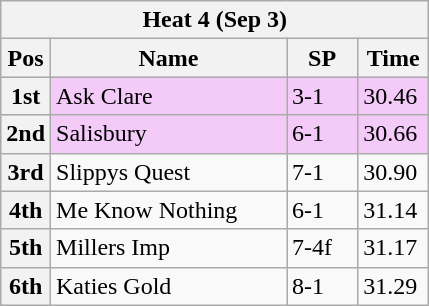<table class="wikitable">
<tr>
<th colspan="6">Heat 4 (Sep 3)</th>
</tr>
<tr>
<th width=20>Pos</th>
<th width=150>Name</th>
<th width=40>SP</th>
<th width=40>Time</th>
</tr>
<tr style="background: #f4caf9;">
<th>1st</th>
<td>Ask Clare</td>
<td>3-1</td>
<td>30.46</td>
</tr>
<tr style="background: #f4caf9;">
<th>2nd</th>
<td>Salisbury</td>
<td>6-1</td>
<td>30.66</td>
</tr>
<tr>
<th>3rd</th>
<td>Slippys Quest</td>
<td>7-1</td>
<td>30.90</td>
</tr>
<tr>
<th>4th</th>
<td>Me Know Nothing</td>
<td>6-1</td>
<td>31.14</td>
</tr>
<tr>
<th>5th</th>
<td>Millers Imp</td>
<td>7-4f</td>
<td>31.17</td>
</tr>
<tr>
<th>6th</th>
<td>Katies Gold</td>
<td>8-1</td>
<td>31.29</td>
</tr>
</table>
